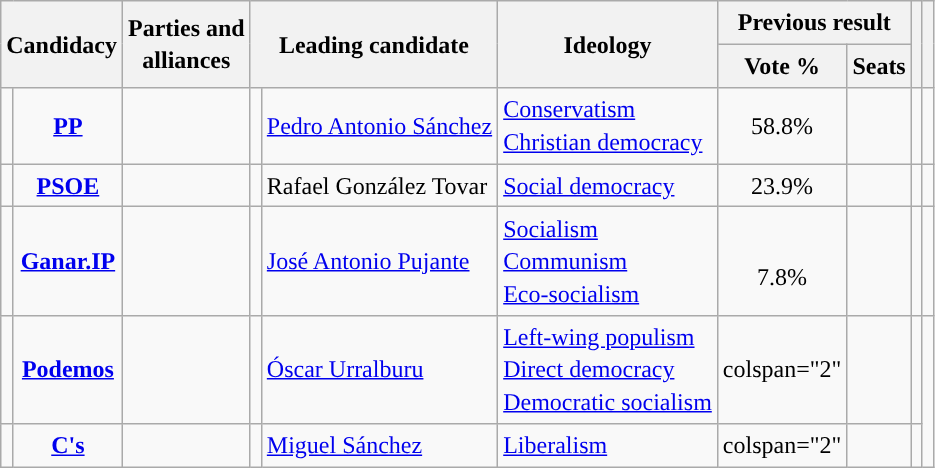<table class="wikitable" style="line-height:1.35em; text-align:left;">
<tr>
<th colspan="2" rowspan="2">Candidacy</th>
<th rowspan="2">Parties and<br>alliances</th>
<th colspan="2" rowspan="2">Leading candidate</th>
<th rowspan="2">Ideology</th>
<th colspan="2">Previous result</th>
<th rowspan="2"></th>
<th rowspan="2"></th>
</tr>
<tr>
<th>Vote %</th>
<th>Seats</th>
</tr>
<tr>
<td width="1" style="color:inherit;background:"></td>
<td align="center"><strong><a href='#'>PP</a></strong></td>
<td></td>
<td></td>
<td><a href='#'>Pedro Antonio Sánchez</a></td>
<td><a href='#'>Conservatism</a><br><a href='#'>Christian democracy</a></td>
<td align="center">58.8%</td>
<td></td>
<td></td>
<td></td>
</tr>
<tr>
<td style="color:inherit;background:"></td>
<td align="center"><strong><a href='#'>PSOE</a></strong></td>
<td></td>
<td></td>
<td>Rafael González Tovar</td>
<td><a href='#'>Social democracy</a></td>
<td align="center">23.9%</td>
<td></td>
<td></td>
<td></td>
</tr>
<tr>
<td style="color:inherit;background:"></td>
<td align="center"><strong><a href='#'>Ganar.IP</a></strong></td>
<td></td>
<td></td>
<td><a href='#'>José Antonio Pujante</a></td>
<td><a href='#'>Socialism</a><br><a href='#'>Communism</a><br><a href='#'>Eco-socialism</a></td>
<td align="center"><br>7.8%<br></td>
<td></td>
<td></td>
<td><br></td>
</tr>
<tr>
<td style="color:inherit;background:"></td>
<td align="center"><strong><a href='#'>Podemos</a></strong></td>
<td></td>
<td></td>
<td><a href='#'>Óscar Urralburu</a></td>
<td><a href='#'>Left-wing populism</a><br><a href='#'>Direct democracy</a><br><a href='#'>Democratic socialism</a></td>
<td>colspan="2" </td>
<td></td>
<td></td>
</tr>
<tr>
<td style="color:inherit;background:"></td>
<td align="center"><strong><a href='#'>C's</a></strong></td>
<td></td>
<td></td>
<td><a href='#'>Miguel Sánchez</a></td>
<td><a href='#'>Liberalism</a></td>
<td>colspan="2" </td>
<td></td>
<td></td>
</tr>
</table>
